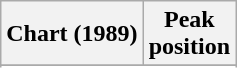<table class="wikitable sortable">
<tr>
<th align="left">Chart (1989)</th>
<th align="center">Peak<br>position</th>
</tr>
<tr>
</tr>
<tr>
</tr>
</table>
